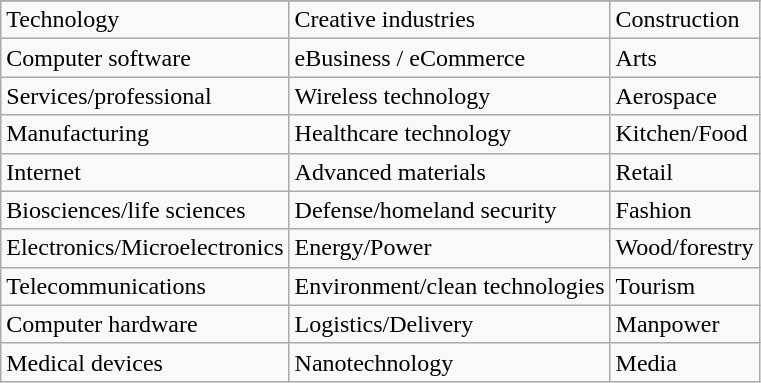<table class="wikitable">
<tr>
</tr>
<tr>
<td>Technology</td>
<td>Creative industries</td>
<td>Construction</td>
</tr>
<tr>
<td>Computer software</td>
<td>eBusiness / eCommerce</td>
<td>Arts</td>
</tr>
<tr>
<td>Services/professional</td>
<td>Wireless technology</td>
<td>Aerospace</td>
</tr>
<tr>
<td>Manufacturing</td>
<td>Healthcare technology</td>
<td>Kitchen/Food</td>
</tr>
<tr>
<td>Internet</td>
<td>Advanced materials</td>
<td>Retail</td>
</tr>
<tr>
<td>Biosciences/life sciences</td>
<td>Defense/homeland security</td>
<td>Fashion</td>
</tr>
<tr>
<td>Electronics/Microelectronics</td>
<td>Energy/Power</td>
<td>Wood/forestry</td>
</tr>
<tr>
<td>Telecommunications</td>
<td>Environment/clean technologies</td>
<td>Tourism</td>
</tr>
<tr>
<td>Computer hardware</td>
<td>Logistics/Delivery</td>
<td>Manpower</td>
</tr>
<tr>
<td>Medical devices</td>
<td>Nanotechnology</td>
<td>Media</td>
</tr>
</table>
